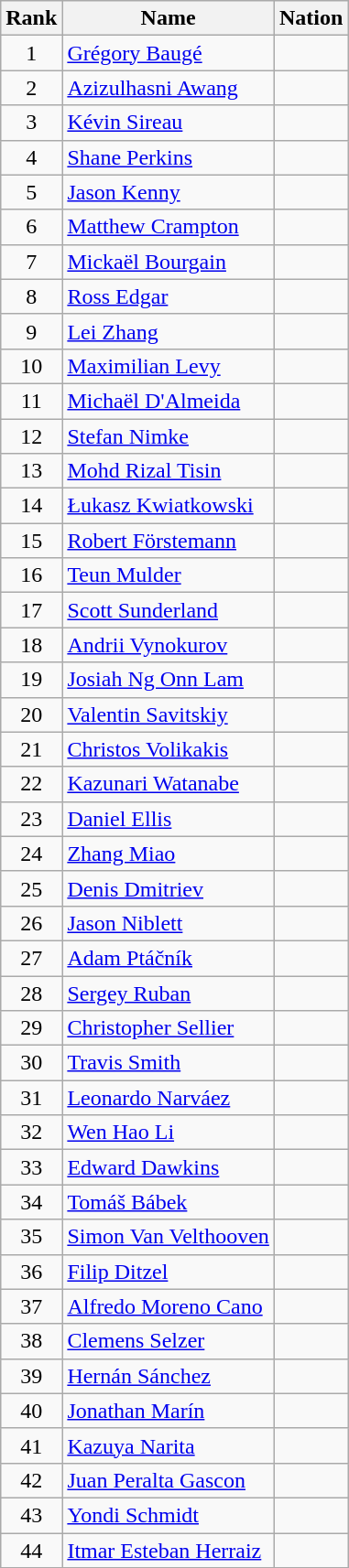<table class=wikitable sortable style=text-align:center>
<tr>
<th>Rank</th>
<th>Name</th>
<th>Nation</th>
</tr>
<tr>
<td>1</td>
<td align=left><a href='#'>Grégory Baugé</a></td>
<td align=left></td>
</tr>
<tr>
<td>2</td>
<td align=left><a href='#'>Azizulhasni Awang</a></td>
<td align=left></td>
</tr>
<tr>
<td>3</td>
<td align=left><a href='#'>Kévin Sireau</a></td>
<td align=left></td>
</tr>
<tr>
<td>4</td>
<td align=left><a href='#'>Shane Perkins</a></td>
<td align=left></td>
</tr>
<tr>
<td>5</td>
<td align=left><a href='#'>Jason Kenny</a></td>
<td align=left></td>
</tr>
<tr>
<td>6</td>
<td align=left><a href='#'>Matthew Crampton</a></td>
<td align=left></td>
</tr>
<tr>
<td>7</td>
<td align=left><a href='#'>Mickaël Bourgain</a></td>
<td align=left></td>
</tr>
<tr>
<td>8</td>
<td align=left><a href='#'>Ross Edgar</a></td>
<td align=left></td>
</tr>
<tr>
<td>9</td>
<td align=left><a href='#'>Lei Zhang</a></td>
<td align=left></td>
</tr>
<tr>
<td>10</td>
<td align=left><a href='#'>Maximilian Levy</a></td>
<td align=left></td>
</tr>
<tr>
<td>11</td>
<td align=left><a href='#'>Michaël D'Almeida</a></td>
<td align=left></td>
</tr>
<tr>
<td>12</td>
<td align=left><a href='#'>Stefan Nimke</a></td>
<td align=left></td>
</tr>
<tr>
<td>13</td>
<td align=left><a href='#'>Mohd Rizal Tisin</a></td>
<td align=left></td>
</tr>
<tr>
<td>14</td>
<td align=left><a href='#'>Łukasz Kwiatkowski</a></td>
<td align=left></td>
</tr>
<tr>
<td>15</td>
<td align=left><a href='#'>Robert Förstemann</a></td>
<td align=left></td>
</tr>
<tr>
<td>16</td>
<td align=left><a href='#'>Teun Mulder</a></td>
<td align=left></td>
</tr>
<tr>
<td>17</td>
<td align=left><a href='#'>Scott Sunderland</a></td>
<td align=left></td>
</tr>
<tr>
<td>18</td>
<td align=left><a href='#'>Andrii Vynokurov</a></td>
<td align=left></td>
</tr>
<tr>
<td>19</td>
<td align=left><a href='#'>Josiah Ng Onn Lam</a></td>
<td align=left></td>
</tr>
<tr>
<td>20</td>
<td align=left><a href='#'>Valentin Savitskiy</a></td>
<td align=left></td>
</tr>
<tr>
<td>21</td>
<td align=left><a href='#'>Christos Volikakis</a></td>
<td align=left></td>
</tr>
<tr>
<td>22</td>
<td align=left><a href='#'>Kazunari Watanabe</a></td>
<td align=left></td>
</tr>
<tr>
<td>23</td>
<td align=left><a href='#'>Daniel Ellis</a></td>
<td align=left></td>
</tr>
<tr>
<td>24</td>
<td align=left><a href='#'>Zhang Miao</a></td>
<td align=left></td>
</tr>
<tr>
<td>25</td>
<td align=left><a href='#'>Denis Dmitriev</a></td>
<td align=left></td>
</tr>
<tr>
<td>26</td>
<td align=left><a href='#'>Jason Niblett</a></td>
<td align=left></td>
</tr>
<tr>
<td>27</td>
<td align=left><a href='#'>Adam Ptáčník</a></td>
<td align=left></td>
</tr>
<tr>
<td>28</td>
<td align=left><a href='#'>Sergey Ruban</a></td>
<td align=left></td>
</tr>
<tr>
<td>29</td>
<td align=left><a href='#'>Christopher Sellier</a></td>
<td align=left></td>
</tr>
<tr>
<td>30</td>
<td align=left><a href='#'>Travis Smith</a></td>
<td align=left></td>
</tr>
<tr>
<td>31</td>
<td align=left><a href='#'>Leonardo Narváez</a></td>
<td align=left></td>
</tr>
<tr>
<td>32</td>
<td align=left><a href='#'>Wen Hao Li</a></td>
<td align=left></td>
</tr>
<tr>
<td>33</td>
<td align=left><a href='#'>Edward Dawkins</a></td>
<td align=left></td>
</tr>
<tr>
<td>34</td>
<td align=left><a href='#'>Tomáš Bábek</a></td>
<td align=left></td>
</tr>
<tr>
<td>35</td>
<td align=left><a href='#'>Simon Van Velthooven</a></td>
<td align=left></td>
</tr>
<tr>
<td>36</td>
<td align=left><a href='#'>Filip Ditzel</a></td>
<td align=left></td>
</tr>
<tr>
<td>37</td>
<td align=left><a href='#'>Alfredo Moreno Cano</a></td>
<td align=left></td>
</tr>
<tr>
<td>38</td>
<td align=left><a href='#'>Clemens Selzer</a></td>
<td align=left></td>
</tr>
<tr>
<td>39</td>
<td align=left><a href='#'>Hernán Sánchez</a></td>
<td align=left></td>
</tr>
<tr>
<td>40</td>
<td align=left><a href='#'>Jonathan Marín</a></td>
<td align=left></td>
</tr>
<tr>
<td>41</td>
<td align=left><a href='#'>Kazuya Narita</a></td>
<td align=left></td>
</tr>
<tr>
<td>42</td>
<td align=left><a href='#'>Juan Peralta Gascon</a></td>
<td align=left></td>
</tr>
<tr>
<td>43</td>
<td align=left><a href='#'>Yondi Schmidt</a></td>
<td align=left></td>
</tr>
<tr>
<td>44</td>
<td align=left><a href='#'>Itmar Esteban Herraiz</a></td>
<td align=left></td>
</tr>
</table>
